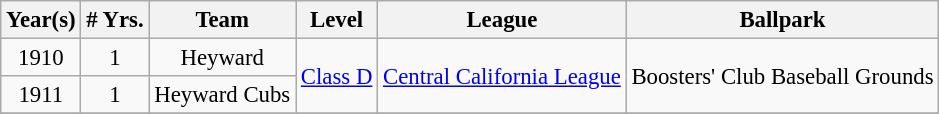<table class="wikitable" style="text-align:center; font-size: 95%;">
<tr>
<th>Year(s)</th>
<th># Yrs.</th>
<th>Team</th>
<th>Level</th>
<th>League</th>
<th>Ballpark</th>
</tr>
<tr>
<td>1910</td>
<td>1</td>
<td>Heyward</td>
<td rowspan=2><a href='#'>Class D</a></td>
<td rowspan=2><a href='#'>Central California League</a></td>
<td rowspan=2>Boosters' Club Baseball Grounds</td>
</tr>
<tr>
<td>1911</td>
<td>1</td>
<td>Heyward Cubs</td>
</tr>
<tr>
</tr>
</table>
